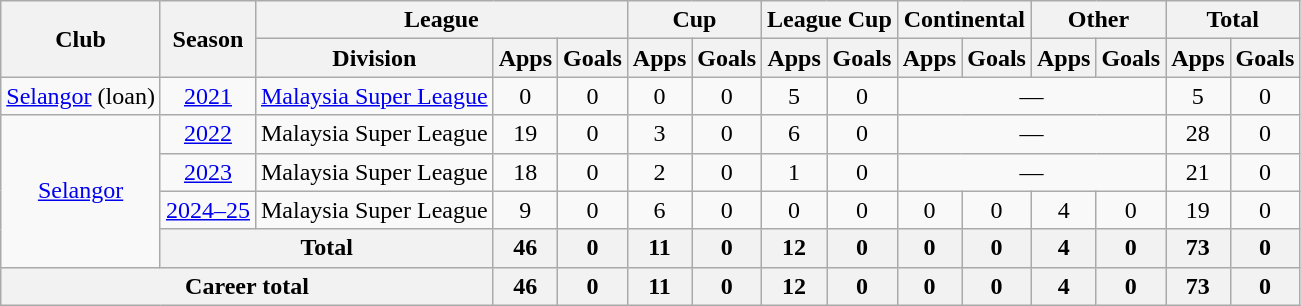<table class="wikitable" style="text-align: center;">
<tr>
<th rowspan="2">Club</th>
<th rowspan="2">Season</th>
<th colspan="3">League</th>
<th colspan="2">Cup</th>
<th colspan="2">League Cup</th>
<th colspan="2">Continental</th>
<th colspan="2">Other</th>
<th colspan="2">Total</th>
</tr>
<tr>
<th>Division</th>
<th>Apps</th>
<th>Goals</th>
<th>Apps</th>
<th>Goals</th>
<th>Apps</th>
<th>Goals</th>
<th>Apps</th>
<th>Goals</th>
<th>Apps</th>
<th>Goals</th>
<th>Apps</th>
<th>Goals</th>
</tr>
<tr>
<td><a href='#'>Selangor</a> (loan)</td>
<td><a href='#'>2021</a></td>
<td><a href='#'>Malaysia Super League</a></td>
<td>0</td>
<td>0</td>
<td>0</td>
<td>0</td>
<td>5</td>
<td>0</td>
<td colspan=4>—</td>
<td>5</td>
<td>0</td>
</tr>
<tr>
<td rowspan="4" valign="center"><a href='#'>Selangor</a></td>
<td><a href='#'>2022</a></td>
<td>Malaysia Super League</td>
<td>19</td>
<td>0</td>
<td>3</td>
<td>0</td>
<td>6</td>
<td>0</td>
<td colspan=4>—</td>
<td>28</td>
<td>0</td>
</tr>
<tr>
<td><a href='#'>2023</a></td>
<td>Malaysia Super League</td>
<td>18</td>
<td>0</td>
<td>2</td>
<td>0</td>
<td>1</td>
<td>0</td>
<td colspan=4>—</td>
<td>21</td>
<td>0</td>
</tr>
<tr>
<td><a href='#'>2024–25</a></td>
<td>Malaysia Super League</td>
<td>9</td>
<td>0</td>
<td>6</td>
<td>0</td>
<td>0</td>
<td>0</td>
<td>0</td>
<td>0</td>
<td>4</td>
<td>0</td>
<td>19</td>
<td>0</td>
</tr>
<tr>
<th colspan="2">Total</th>
<th>46</th>
<th>0</th>
<th>11</th>
<th>0</th>
<th>12</th>
<th>0</th>
<th>0</th>
<th>0</th>
<th>4</th>
<th>0</th>
<th>73</th>
<th>0</th>
</tr>
<tr>
<th colspan="3">Career total</th>
<th>46</th>
<th>0</th>
<th>11</th>
<th>0</th>
<th>12</th>
<th>0</th>
<th>0</th>
<th>0</th>
<th>4</th>
<th>0</th>
<th>73</th>
<th>0</th>
</tr>
</table>
